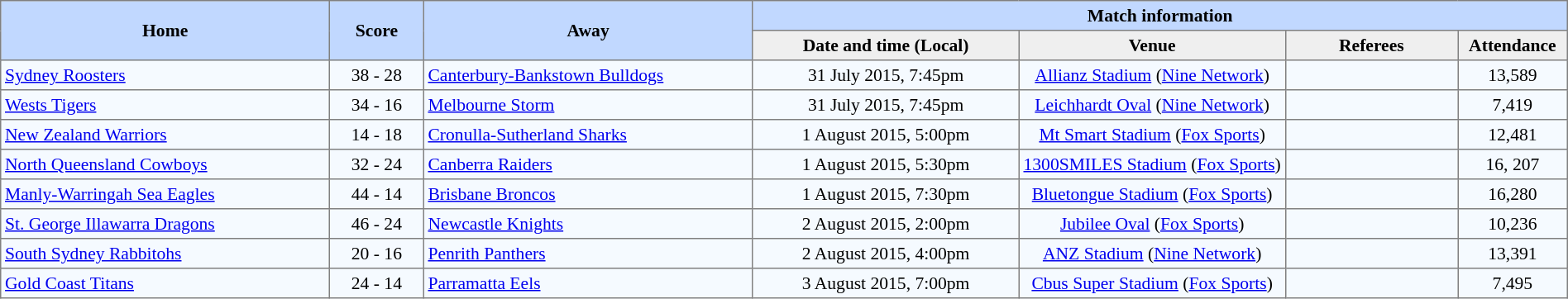<table border="1" cellpadding="3" cellspacing="0" style="border-collapse:collapse; font-size:90%; width:100%;">
<tr style="background:#c1d8ff;">
<th rowspan="2" style="width:21%;">Home</th>
<th rowspan="2" style="width:6%;">Score</th>
<th rowspan="2" style="width:21%;">Away</th>
<th colspan=6>Match information</th>
</tr>
<tr style="background:#efefef;">
<th width=17%>Date and time (Local)</th>
<th width=17%>Venue</th>
<th width=11%>Referees</th>
<th width=7%>Attendance</th>
</tr>
<tr style="text-align:center; background:#f5faff;">
<td align="left"><a href='#'>Sydney Roosters</a></td>
<td>38 - 28</td>
<td align="left"> <a href='#'>Canterbury-Bankstown Bulldogs</a></td>
<td>31 July 2015, 7:45pm</td>
<td><a href='#'>Allianz Stadium</a> (<a href='#'>Nine Network</a>)</td>
<td></td>
<td>13,589</td>
</tr>
<tr style="text-align:center; background:#f5faff;">
<td align="left"> <a href='#'>Wests Tigers</a></td>
<td>34 - 16</td>
<td align="left"> <a href='#'>Melbourne Storm</a></td>
<td>31 July 2015, 7:45pm</td>
<td><a href='#'>Leichhardt Oval</a> (<a href='#'>Nine Network</a>)</td>
<td></td>
<td>7,419</td>
</tr>
<tr style="text-align:center; background:#f5faff;">
<td align="left"> <a href='#'>New Zealand Warriors</a></td>
<td>14 - 18</td>
<td align="left"> <a href='#'>Cronulla-Sutherland Sharks</a></td>
<td>1 August 2015, 5:00pm</td>
<td><a href='#'>Mt Smart Stadium</a> (<a href='#'>Fox Sports</a>)</td>
<td></td>
<td>12,481</td>
</tr>
<tr style="text-align:center; background:#f5faff;">
<td align="left"> <a href='#'>North Queensland Cowboys</a></td>
<td>32 - 24</td>
<td align="left"> <a href='#'>Canberra Raiders</a></td>
<td>1 August 2015, 5:30pm</td>
<td><a href='#'>1300SMILES Stadium</a> (<a href='#'>Fox Sports</a>)</td>
<td></td>
<td>16, 207</td>
</tr>
<tr style="text-align:center; background:#f5faff;">
<td align="left"> <a href='#'>Manly-Warringah Sea Eagles</a></td>
<td>44 - 14</td>
<td align="left"> <a href='#'>Brisbane Broncos</a></td>
<td>1 August 2015, 7:30pm</td>
<td><a href='#'>Bluetongue Stadium</a> (<a href='#'>Fox Sports</a>)</td>
<td></td>
<td>16,280</td>
</tr>
<tr style="text-align:center; background:#f5faff;">
<td align="left"> <a href='#'>St. George Illawarra Dragons</a></td>
<td>46 - 24</td>
<td align="left"> <a href='#'>Newcastle Knights</a></td>
<td>2 August 2015, 2:00pm</td>
<td><a href='#'>Jubilee Oval</a> (<a href='#'>Fox Sports</a>)</td>
<td></td>
<td>10,236</td>
</tr>
<tr style="text-align:center; background:#f5faff;">
<td align="left"> <a href='#'>South Sydney Rabbitohs</a></td>
<td>20 - 16</td>
<td align="left"> <a href='#'>Penrith Panthers</a></td>
<td>2 August 2015, 4:00pm</td>
<td><a href='#'>ANZ Stadium</a> (<a href='#'>Nine Network</a>)</td>
<td></td>
<td>13,391</td>
</tr>
<tr style="text-align:center; background:#f5faff;">
<td align="left"> <a href='#'>Gold Coast Titans</a></td>
<td>24 - 14</td>
<td align="left"> <a href='#'>Parramatta Eels</a></td>
<td>3 August 2015, 7:00pm</td>
<td><a href='#'>Cbus Super Stadium</a> (<a href='#'>Fox Sports</a>)</td>
<td></td>
<td>7,495</td>
</tr>
</table>
